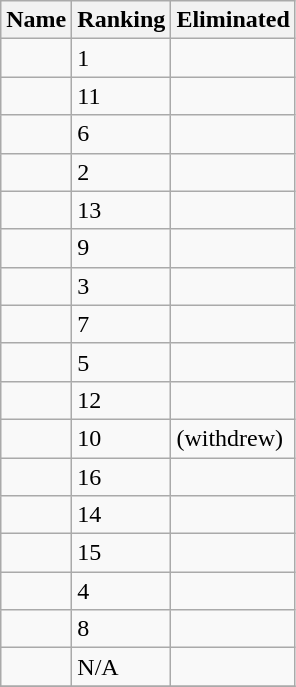<table class="wikitable sortable">
<tr>
<th>Name</th>
<th>Ranking</th>
<th>Eliminated</th>
</tr>
<tr>
<td></td>
<td>1</td>
<td></td>
</tr>
<tr>
<td></td>
<td>11</td>
<td></td>
</tr>
<tr>
<td></td>
<td>6</td>
<td></td>
</tr>
<tr>
<td></td>
<td>2</td>
<td></td>
</tr>
<tr>
<td></td>
<td>13</td>
<td></td>
</tr>
<tr>
<td></td>
<td>9</td>
<td></td>
</tr>
<tr>
<td></td>
<td>3</td>
<td></td>
</tr>
<tr>
<td></td>
<td>7</td>
<td></td>
</tr>
<tr>
<td></td>
<td>5</td>
<td></td>
</tr>
<tr>
<td></td>
<td>12</td>
<td></td>
</tr>
<tr |->
<td></td>
<td>10</td>
<td> (withdrew)</td>
</tr>
<tr |->
<td></td>
<td>16</td>
<td></td>
</tr>
<tr>
<td></td>
<td>14</td>
<td></td>
</tr>
<tr>
<td></td>
<td>15</td>
<td></td>
</tr>
<tr>
<td></td>
<td>4</td>
<td></td>
</tr>
<tr>
<td></td>
<td>8</td>
<td></td>
</tr>
<tr>
<td></td>
<td>N/A</td>
<td></td>
</tr>
<tr>
</tr>
</table>
